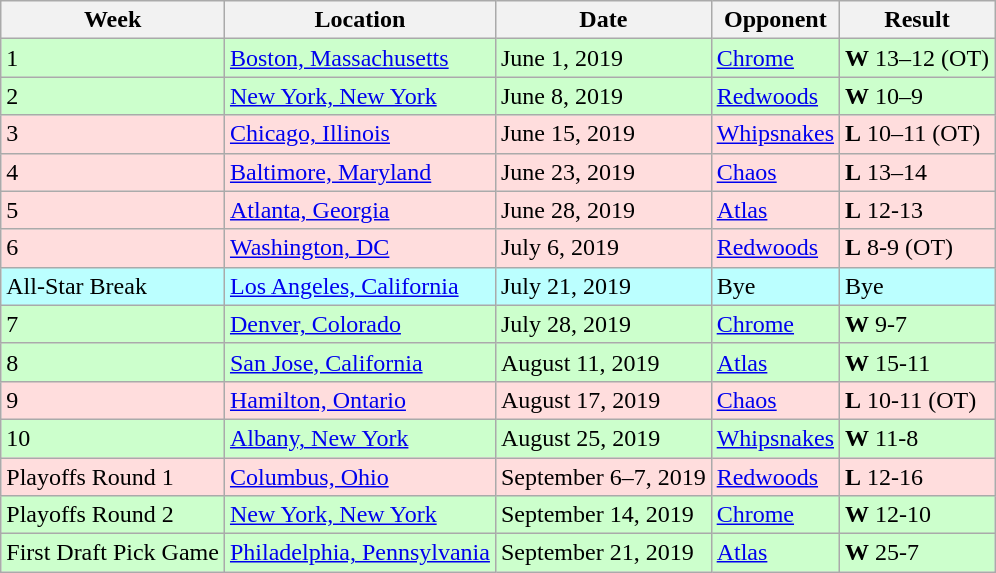<table class="wikitable">
<tr>
<th>Week</th>
<th>Location</th>
<th>Date</th>
<th>Opponent</th>
<th>Result</th>
</tr>
<tr bgcolor="#CCFFCC">
<td>1</td>
<td><a href='#'>Boston, Massachusetts</a></td>
<td>June 1, 2019</td>
<td><a href='#'>Chrome</a></td>
<td><strong>W</strong> 13–12 (OT)</td>
</tr>
<tr bgcolor="#CCFFCC">
<td>2</td>
<td><a href='#'>New York, New York</a></td>
<td>June 8, 2019</td>
<td><a href='#'>Redwoods</a></td>
<td><strong>W</strong> 10–9</td>
</tr>
<tr bgcolor="#FFDDDD">
<td>3</td>
<td><a href='#'>Chicago, Illinois</a></td>
<td>June 15, 2019</td>
<td><a href='#'>Whipsnakes</a></td>
<td><strong>L</strong> 10–11 (OT)</td>
</tr>
<tr bgcolor="#FFDDDD">
<td>4</td>
<td><a href='#'>Baltimore, Maryland</a></td>
<td>June 23, 2019</td>
<td><a href='#'>Chaos</a></td>
<td><strong>L</strong> 13–14</td>
</tr>
<tr bgcolor="#FFDDDD">
<td>5</td>
<td><a href='#'>Atlanta, Georgia</a></td>
<td>June 28, 2019</td>
<td><a href='#'>Atlas</a></td>
<td><strong>L</strong> 12-13</td>
</tr>
<tr bgcolor="#FFDDDD">
<td>6</td>
<td><a href='#'>Washington, DC</a></td>
<td>July 6, 2019</td>
<td><a href='#'>Redwoods</a></td>
<td><strong>L</strong> 8-9 (OT)</td>
</tr>
<tr style=background:#bff>
<td>All-Star Break</td>
<td><a href='#'>Los Angeles, California</a></td>
<td>July 21, 2019</td>
<td>Bye</td>
<td>Bye</td>
</tr>
<tr bgcolor="#CCFFCC">
<td>7</td>
<td><a href='#'>Denver, Colorado</a></td>
<td>July 28, 2019</td>
<td><a href='#'>Chrome</a></td>
<td><strong>W</strong> 9-7</td>
</tr>
<tr bgcolor="#CCFFCC">
<td>8</td>
<td><a href='#'>San Jose, California</a></td>
<td>August 11, 2019</td>
<td><a href='#'>Atlas</a></td>
<td><strong>W</strong> 15-11</td>
</tr>
<tr bgcolor="#FFDDDD">
<td>9</td>
<td><a href='#'>Hamilton, Ontario</a></td>
<td>August 17, 2019</td>
<td><a href='#'>Chaos</a></td>
<td><strong>L</strong> 10-11 (OT)</td>
</tr>
<tr bgcolor="#CCFFCC">
<td>10</td>
<td><a href='#'>Albany, New York</a></td>
<td>August 25, 2019</td>
<td><a href='#'>Whipsnakes</a></td>
<td><strong>W</strong> 11-8</td>
</tr>
<tr bgcolor="#FFDDDD">
<td>Playoffs Round 1</td>
<td><a href='#'>Columbus, Ohio</a></td>
<td>September 6–7, 2019</td>
<td><a href='#'>Redwoods</a></td>
<td><strong>L</strong> 12-16</td>
</tr>
<tr bgcolor="#CCFFCC">
<td>Playoffs Round 2</td>
<td><a href='#'>New York, New York</a></td>
<td>September 14, 2019</td>
<td><a href='#'>Chrome</a></td>
<td><strong>W</strong> 12-10</td>
</tr>
<tr bgcolor="#CCFFCC">
<td>First Draft Pick Game</td>
<td><a href='#'>Philadelphia, Pennsylvania</a></td>
<td>September 21, 2019</td>
<td><a href='#'>Atlas</a></td>
<td><strong>W</strong> 25-7</td>
</tr>
</table>
